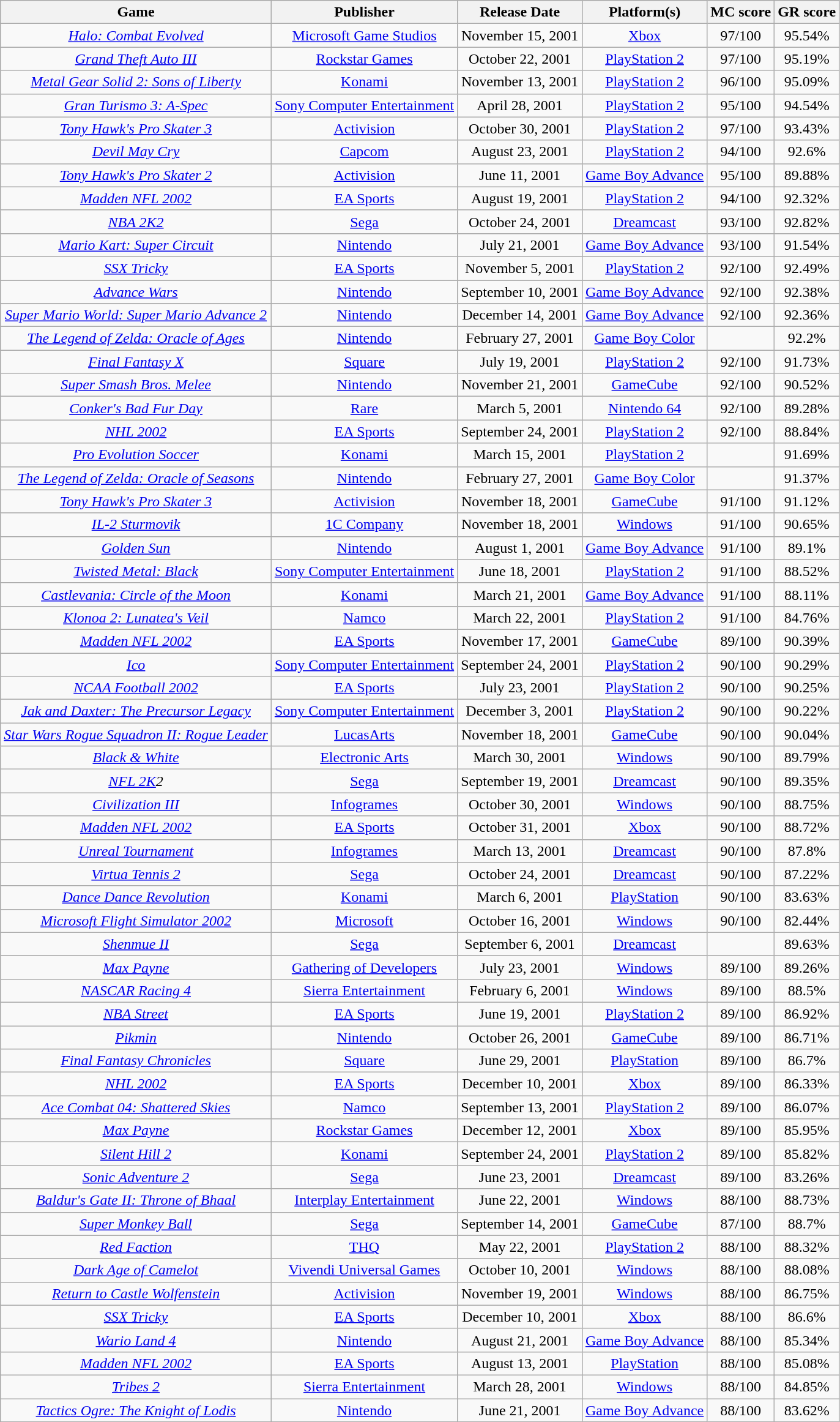<table class="wikitable sortable" style="text-align:center;">
<tr>
<th scope="col">Game</th>
<th scope="col">Publisher</th>
<th scope="col">Release Date</th>
<th scope="col">Platform(s)</th>
<th scope="col">MC score</th>
<th scope="col">GR score</th>
</tr>
<tr>
<td><em><a href='#'>Halo: Combat Evolved</a></em></td>
<td><a href='#'>Microsoft Game Studios</a></td>
<td>November 15, 2001</td>
<td><a href='#'>Xbox</a></td>
<td>97/100</td>
<td>95.54%</td>
</tr>
<tr>
<td><em><a href='#'>Grand Theft Auto III</a></em></td>
<td><a href='#'>Rockstar Games</a></td>
<td>October 22, 2001</td>
<td><a href='#'>PlayStation 2</a></td>
<td>97/100</td>
<td>95.19%</td>
</tr>
<tr>
<td><em><a href='#'>Metal Gear Solid 2: Sons of Liberty</a></em></td>
<td><a href='#'>Konami</a></td>
<td>November 13, 2001</td>
<td><a href='#'>PlayStation 2</a></td>
<td>96/100</td>
<td>95.09%</td>
</tr>
<tr>
<td><em><a href='#'>Gran Turismo 3: A-Spec</a></em></td>
<td><a href='#'>Sony Computer Entertainment</a></td>
<td>April 28, 2001</td>
<td><a href='#'>PlayStation 2</a></td>
<td>95/100</td>
<td>94.54%</td>
</tr>
<tr>
<td><em><a href='#'>Tony Hawk's Pro Skater 3</a></em></td>
<td><a href='#'>Activision</a></td>
<td>October 30, 2001</td>
<td><a href='#'>PlayStation 2</a></td>
<td>97/100</td>
<td>93.43%</td>
</tr>
<tr>
<td><em><a href='#'>Devil May Cry</a></em></td>
<td><a href='#'>Capcom</a></td>
<td>August 23, 2001</td>
<td><a href='#'>PlayStation 2</a></td>
<td>94/100</td>
<td>92.6%</td>
</tr>
<tr>
<td><em><a href='#'>Tony Hawk's Pro Skater 2</a></em></td>
<td><a href='#'>Activision</a></td>
<td>June 11, 2001</td>
<td><a href='#'>Game Boy Advance</a></td>
<td>95/100</td>
<td>89.88%</td>
</tr>
<tr>
<td><em><a href='#'>Madden NFL 2002</a></em></td>
<td><a href='#'>EA Sports</a></td>
<td>August 19, 2001</td>
<td><a href='#'>PlayStation 2</a></td>
<td>94/100</td>
<td>92.32%</td>
</tr>
<tr>
<td><em><a href='#'>NBA 2K2</a></em></td>
<td><a href='#'>Sega</a></td>
<td>October 24, 2001</td>
<td><a href='#'>Dreamcast</a></td>
<td>93/100</td>
<td>92.82%</td>
</tr>
<tr>
<td><em><a href='#'>Mario Kart: Super Circuit</a></em></td>
<td><a href='#'>Nintendo</a></td>
<td>July 21, 2001</td>
<td><a href='#'>Game Boy Advance</a></td>
<td>93/100</td>
<td>91.54%</td>
</tr>
<tr>
<td><em><a href='#'>SSX Tricky</a></em></td>
<td><a href='#'>EA Sports</a></td>
<td>November 5, 2001</td>
<td><a href='#'>PlayStation 2</a></td>
<td>92/100</td>
<td>92.49%</td>
</tr>
<tr>
<td><em><a href='#'>Advance Wars</a></em></td>
<td><a href='#'>Nintendo</a></td>
<td>September 10, 2001</td>
<td><a href='#'>Game Boy Advance</a></td>
<td>92/100</td>
<td>92.38%</td>
</tr>
<tr>
<td><em><a href='#'>Super Mario World: Super Mario Advance 2</a></em></td>
<td><a href='#'>Nintendo</a></td>
<td>December 14, 2001</td>
<td><a href='#'>Game Boy Advance</a></td>
<td>92/100</td>
<td>92.36%</td>
</tr>
<tr>
<td><em><a href='#'>The Legend of Zelda: Oracle of Ages</a></em></td>
<td><a href='#'>Nintendo</a></td>
<td>February 27, 2001</td>
<td><a href='#'>Game Boy Color</a></td>
<td></td>
<td>92.2%</td>
</tr>
<tr>
<td><em><a href='#'>Final Fantasy X</a></em></td>
<td><a href='#'>Square</a></td>
<td>July 19, 2001</td>
<td><a href='#'>PlayStation 2</a></td>
<td>92/100</td>
<td>91.73%</td>
</tr>
<tr>
<td><em><a href='#'>Super Smash Bros. Melee</a></em></td>
<td><a href='#'>Nintendo</a></td>
<td>November 21, 2001</td>
<td><a href='#'>GameCube</a></td>
<td>92/100</td>
<td>90.52%</td>
</tr>
<tr>
<td><em><a href='#'>Conker's Bad Fur Day</a></em></td>
<td><a href='#'>Rare</a></td>
<td>March 5, 2001</td>
<td><a href='#'>Nintendo 64</a></td>
<td>92/100</td>
<td>89.28%</td>
</tr>
<tr>
<td><em><a href='#'>NHL 2002</a></em></td>
<td><a href='#'>EA Sports</a></td>
<td>September 24, 2001</td>
<td><a href='#'>PlayStation 2</a></td>
<td>92/100</td>
<td>88.84%</td>
</tr>
<tr>
<td><em><a href='#'>Pro Evolution Soccer</a></em></td>
<td><a href='#'>Konami</a></td>
<td>March 15, 2001</td>
<td><a href='#'>PlayStation 2</a></td>
<td></td>
<td>91.69%</td>
</tr>
<tr>
<td><em><a href='#'>The Legend of Zelda: Oracle of Seasons</a></em></td>
<td><a href='#'>Nintendo</a></td>
<td>February 27, 2001</td>
<td><a href='#'>Game Boy Color</a></td>
<td></td>
<td>91.37%</td>
</tr>
<tr>
<td><em><a href='#'>Tony Hawk's Pro Skater 3</a></em></td>
<td><a href='#'>Activision</a></td>
<td>November 18, 2001</td>
<td><a href='#'>GameCube</a></td>
<td>91/100</td>
<td>91.12%</td>
</tr>
<tr>
<td><em><a href='#'>IL-2 Sturmovik</a></em></td>
<td><a href='#'>1C Company</a></td>
<td>November 18, 2001</td>
<td><a href='#'>Windows</a></td>
<td>91/100</td>
<td>90.65%</td>
</tr>
<tr>
<td><em><a href='#'>Golden Sun</a></em></td>
<td><a href='#'>Nintendo</a></td>
<td>August 1, 2001</td>
<td><a href='#'>Game Boy Advance</a></td>
<td>91/100</td>
<td>89.1%</td>
</tr>
<tr>
<td><em><a href='#'>Twisted Metal: Black</a></em></td>
<td><a href='#'>Sony Computer Entertainment</a></td>
<td>June 18, 2001</td>
<td><a href='#'>PlayStation 2</a></td>
<td>91/100</td>
<td>88.52%</td>
</tr>
<tr>
<td><em><a href='#'>Castlevania: Circle of the Moon</a></em></td>
<td><a href='#'>Konami</a></td>
<td>March 21, 2001</td>
<td><a href='#'>Game Boy Advance</a></td>
<td>91/100</td>
<td>88.11%</td>
</tr>
<tr>
<td><em><a href='#'>Klonoa 2: Lunatea's Veil</a></em></td>
<td><a href='#'>Namco</a></td>
<td>March 22, 2001</td>
<td><a href='#'>PlayStation 2</a></td>
<td>91/100</td>
<td>84.76%</td>
</tr>
<tr>
<td><em><a href='#'>Madden NFL 2002</a></em></td>
<td><a href='#'>EA Sports</a></td>
<td>November 17, 2001</td>
<td><a href='#'>GameCube</a></td>
<td>89/100</td>
<td>90.39%</td>
</tr>
<tr>
<td><em><a href='#'>Ico</a></em></td>
<td><a href='#'>Sony Computer Entertainment</a></td>
<td>September 24, 2001</td>
<td><a href='#'>PlayStation 2</a></td>
<td>90/100</td>
<td>90.29%</td>
</tr>
<tr>
<td><em><a href='#'>NCAA Football 2002</a></em></td>
<td><a href='#'>EA Sports</a></td>
<td>July 23, 2001</td>
<td><a href='#'>PlayStation 2</a></td>
<td>90/100</td>
<td>90.25%</td>
</tr>
<tr>
<td><em><a href='#'>Jak and Daxter: The Precursor Legacy</a></em></td>
<td><a href='#'>Sony Computer Entertainment</a></td>
<td>December 3, 2001</td>
<td><a href='#'>PlayStation 2</a></td>
<td>90/100</td>
<td>90.22%</td>
</tr>
<tr>
<td><em><a href='#'>Star Wars Rogue Squadron II: Rogue Leader</a></em></td>
<td><a href='#'>LucasArts</a></td>
<td>November 18, 2001</td>
<td><a href='#'>GameCube</a></td>
<td>90/100</td>
<td>90.04%</td>
</tr>
<tr>
<td><em><a href='#'>Black & White</a></em></td>
<td><a href='#'>Electronic Arts</a></td>
<td>March 30, 2001</td>
<td><a href='#'>Windows</a></td>
<td>90/100</td>
<td>89.79%</td>
</tr>
<tr>
<td><em><a href='#'>NFL 2K</a>2</em></td>
<td><a href='#'>Sega</a></td>
<td>September 19, 2001</td>
<td><a href='#'>Dreamcast</a></td>
<td>90/100</td>
<td>89.35%</td>
</tr>
<tr>
<td><em><a href='#'>Civilization III</a></em></td>
<td><a href='#'>Infogrames</a></td>
<td>October 30, 2001</td>
<td><a href='#'>Windows</a></td>
<td>90/100</td>
<td>88.75%</td>
</tr>
<tr>
<td><em><a href='#'>Madden NFL 2002</a></em></td>
<td><a href='#'>EA Sports</a></td>
<td>October 31, 2001</td>
<td><a href='#'>Xbox</a></td>
<td>90/100</td>
<td>88.72%</td>
</tr>
<tr>
<td><em><a href='#'>Unreal Tournament</a></em></td>
<td><a href='#'>Infogrames</a></td>
<td>March 13, 2001</td>
<td><a href='#'>Dreamcast</a></td>
<td>90/100</td>
<td>87.8%</td>
</tr>
<tr>
<td><em><a href='#'>Virtua Tennis 2</a></em></td>
<td><a href='#'>Sega</a></td>
<td>October 24, 2001</td>
<td><a href='#'>Dreamcast</a></td>
<td>90/100</td>
<td>87.22%</td>
</tr>
<tr>
<td><em><a href='#'>Dance Dance Revolution</a></em></td>
<td><a href='#'>Konami</a></td>
<td>March 6, 2001</td>
<td><a href='#'>PlayStation</a></td>
<td>90/100</td>
<td>83.63%</td>
</tr>
<tr>
<td><em><a href='#'>Microsoft Flight Simulator 2002</a></em></td>
<td><a href='#'>Microsoft</a></td>
<td>October 16, 2001</td>
<td><a href='#'>Windows</a></td>
<td>90/100</td>
<td>82.44%</td>
</tr>
<tr>
<td><em><a href='#'>Shenmue II</a></em></td>
<td><a href='#'>Sega</a></td>
<td>September 6, 2001</td>
<td><a href='#'>Dreamcast</a></td>
<td></td>
<td>89.63%</td>
</tr>
<tr>
<td><em><a href='#'>Max Payne</a></em></td>
<td><a href='#'>Gathering of Developers</a></td>
<td>July 23, 2001</td>
<td><a href='#'>Windows</a></td>
<td>89/100</td>
<td>89.26%</td>
</tr>
<tr>
<td><em><a href='#'>NASCAR Racing 4</a></em></td>
<td><a href='#'>Sierra Entertainment</a></td>
<td>February 6, 2001</td>
<td><a href='#'>Windows</a></td>
<td>89/100</td>
<td>88.5%</td>
</tr>
<tr>
<td><em><a href='#'>NBA Street</a></em></td>
<td><a href='#'>EA Sports</a></td>
<td>June 19, 2001</td>
<td><a href='#'>PlayStation 2</a></td>
<td>89/100</td>
<td>86.92%</td>
</tr>
<tr>
<td><em><a href='#'>Pikmin</a></em></td>
<td><a href='#'>Nintendo</a></td>
<td>October 26, 2001</td>
<td><a href='#'>GameCube</a></td>
<td>89/100</td>
<td>86.71%</td>
</tr>
<tr>
<td><em><a href='#'>Final Fantasy Chronicles</a></em></td>
<td><a href='#'>Square</a></td>
<td>June 29, 2001</td>
<td><a href='#'>PlayStation</a></td>
<td>89/100</td>
<td>86.7%</td>
</tr>
<tr>
<td><em><a href='#'>NHL 2002</a></em></td>
<td><a href='#'>EA Sports</a></td>
<td>December 10, 2001</td>
<td><a href='#'>Xbox</a></td>
<td>89/100</td>
<td>86.33%</td>
</tr>
<tr>
<td><em><a href='#'>Ace Combat 04: Shattered Skies</a></em></td>
<td><a href='#'>Namco</a></td>
<td>September 13, 2001</td>
<td><a href='#'>PlayStation 2</a></td>
<td>89/100</td>
<td>86.07%</td>
</tr>
<tr>
<td><em><a href='#'>Max Payne</a></em></td>
<td><a href='#'>Rockstar Games</a></td>
<td>December 12, 2001</td>
<td><a href='#'>Xbox</a></td>
<td>89/100</td>
<td>85.95%</td>
</tr>
<tr>
<td><em><a href='#'>Silent Hill 2</a></em></td>
<td><a href='#'>Konami</a></td>
<td>September 24, 2001</td>
<td><a href='#'>PlayStation 2</a></td>
<td>89/100</td>
<td>85.82%</td>
</tr>
<tr>
<td><em><a href='#'>Sonic Adventure 2</a></em></td>
<td><a href='#'>Sega</a></td>
<td>June 23, 2001</td>
<td><a href='#'>Dreamcast</a></td>
<td>89/100</td>
<td>83.26%</td>
</tr>
<tr>
<td><em><a href='#'>Baldur's Gate II: Throne of Bhaal</a></em></td>
<td><a href='#'>Interplay Entertainment</a></td>
<td>June 22, 2001</td>
<td><a href='#'>Windows</a></td>
<td>88/100</td>
<td>88.73%</td>
</tr>
<tr>
<td><em><a href='#'>Super Monkey Ball</a></em></td>
<td><a href='#'>Sega</a></td>
<td>September 14, 2001</td>
<td><a href='#'>GameCube</a></td>
<td>87/100</td>
<td>88.7%</td>
</tr>
<tr>
<td><em><a href='#'>Red Faction</a></em></td>
<td><a href='#'>THQ</a></td>
<td>May 22, 2001</td>
<td><a href='#'>PlayStation 2</a></td>
<td>88/100</td>
<td>88.32%</td>
</tr>
<tr>
<td><em><a href='#'>Dark Age of Camelot</a></em></td>
<td><a href='#'>Vivendi Universal Games</a></td>
<td>October 10, 2001</td>
<td><a href='#'>Windows</a></td>
<td>88/100</td>
<td>88.08%</td>
</tr>
<tr>
<td><em><a href='#'>Return to Castle Wolfenstein</a></em></td>
<td><a href='#'>Activision</a></td>
<td>November 19, 2001</td>
<td><a href='#'>Windows</a></td>
<td>88/100</td>
<td>86.75%</td>
</tr>
<tr>
<td><em><a href='#'>SSX Tricky</a></em></td>
<td><a href='#'>EA Sports</a></td>
<td>December 10, 2001</td>
<td><a href='#'>Xbox</a></td>
<td>88/100</td>
<td>86.6%</td>
</tr>
<tr>
<td><em><a href='#'>Wario Land 4</a></em></td>
<td><a href='#'>Nintendo</a></td>
<td>August 21, 2001</td>
<td><a href='#'>Game Boy Advance</a></td>
<td>88/100</td>
<td>85.34%</td>
</tr>
<tr>
<td><em><a href='#'>Madden NFL 2002</a></em></td>
<td><a href='#'>EA Sports</a></td>
<td>August 13, 2001</td>
<td><a href='#'>PlayStation</a></td>
<td>88/100</td>
<td>85.08%</td>
</tr>
<tr>
<td><em><a href='#'>Tribes 2</a></em></td>
<td><a href='#'>Sierra Entertainment</a></td>
<td>March 28, 2001</td>
<td><a href='#'>Windows</a></td>
<td>88/100</td>
<td>84.85%</td>
</tr>
<tr>
<td><em><a href='#'>Tactics Ogre: The Knight of Lodis</a></em></td>
<td><a href='#'>Nintendo</a></td>
<td>June 21, 2001</td>
<td><a href='#'>Game Boy Advance</a></td>
<td>88/100</td>
<td>83.62%</td>
</tr>
</table>
